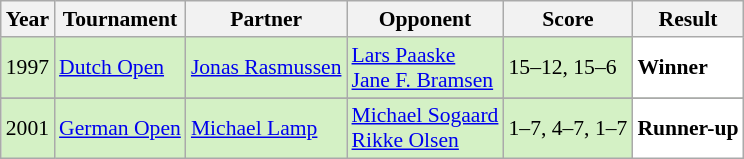<table class="sortable wikitable" style="font-size: 90%;">
<tr>
<th>Year</th>
<th>Tournament</th>
<th>Partner</th>
<th>Opponent</th>
<th>Score</th>
<th>Result</th>
</tr>
<tr style="background:#D4F1C5">
<td align="center">1997</td>
<td align="left"><a href='#'>Dutch Open</a></td>
<td align="left"> <a href='#'>Jonas Rasmussen</a></td>
<td align="left"> <a href='#'>Lars Paaske</a> <br>  <a href='#'>Jane F. Bramsen</a></td>
<td align="left">15–12, 15–6</td>
<td style="text-align:left; background:white"> <strong>Winner</strong></td>
</tr>
<tr>
</tr>
<tr style="background:#D4F1C5">
<td align="center">2001</td>
<td align="left"><a href='#'>German Open</a></td>
<td align="left"> <a href='#'>Michael Lamp</a></td>
<td align="left"> <a href='#'>Michael Sogaard</a> <br>  <a href='#'>Rikke Olsen</a></td>
<td align="left">1–7, 4–7, 1–7</td>
<td style="text-align:left; background:white"> <strong>Runner-up</strong></td>
</tr>
</table>
